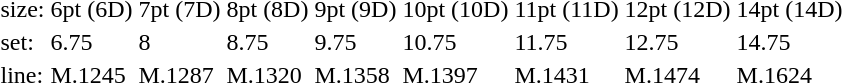<table style="margin-left:40px;">
<tr>
<td>size:</td>
<td>6pt (6D)</td>
<td>7pt (7D)</td>
<td>8pt (8D)</td>
<td>9pt (9D)</td>
<td>10pt (10D)</td>
<td>11pt (11D)</td>
<td>12pt (12D)</td>
<td>14pt (14D)</td>
</tr>
<tr>
<td>set:</td>
<td>6.75</td>
<td>8</td>
<td>8.75</td>
<td>9.75</td>
<td>10.75</td>
<td>11.75</td>
<td>12.75</td>
<td>14.75</td>
</tr>
<tr>
<td>line:</td>
<td>M.1245</td>
<td>M.1287</td>
<td>M.1320</td>
<td>M.1358</td>
<td>M.1397</td>
<td>M.1431</td>
<td>M.1474</td>
<td>M.1624</td>
</tr>
</table>
